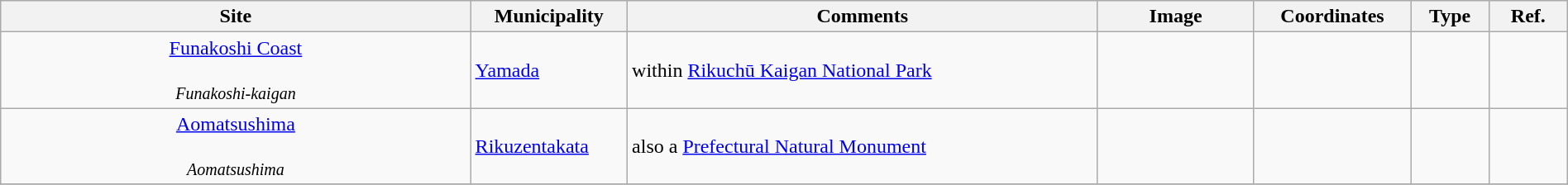<table class="wikitable sortable"  style="width:100%;">
<tr>
<th width="30%" align="left">Site</th>
<th width="10%" align="left">Municipality</th>
<th width="30%" align="left" class="unsortable">Comments</th>
<th width="10%" align="left"  class="unsortable">Image</th>
<th width="10%" align="left" class="unsortable">Coordinates</th>
<th width="5%" align="left">Type</th>
<th width="5%" align="left"  class="unsortable">Ref.</th>
</tr>
<tr>
<td align="center"><a href='#'>Funakoshi Coast</a><br><br><small><em>Funakoshi-kaigan</em></small></td>
<td><a href='#'>Yamada</a></td>
<td>within <a href='#'>Rikuchū Kaigan National Park</a></td>
<td></td>
<td></td>
<td></td>
<td></td>
</tr>
<tr>
<td align="center"><a href='#'>Aomatsushima</a><br><br><small><em>Aomatsushima</em></small></td>
<td><a href='#'>Rikuzentakata</a></td>
<td>also a <a href='#'>Prefectural Natural Monument</a></td>
<td></td>
<td></td>
<td></td>
<td></td>
</tr>
<tr>
</tr>
</table>
